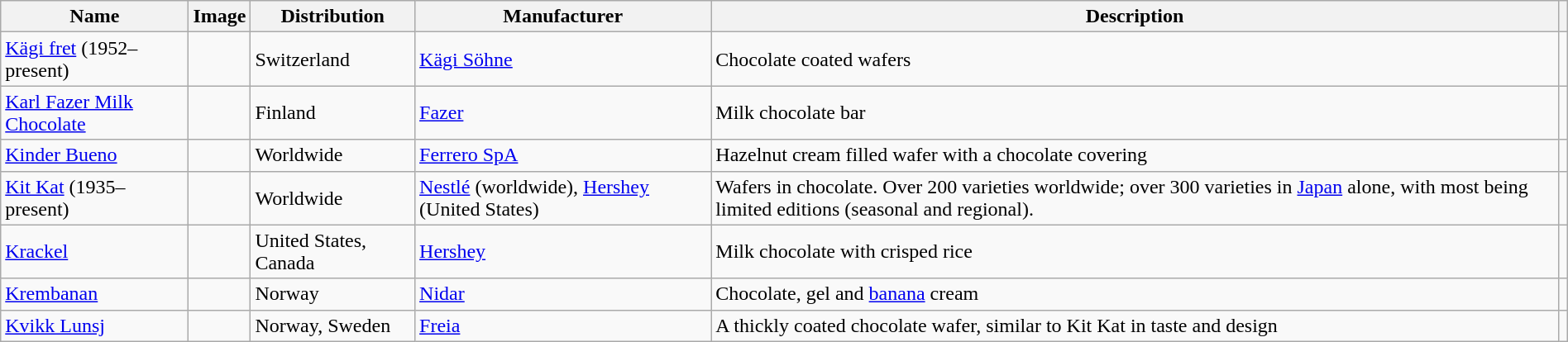<table class="wikitable sortable" style="width:100%">
<tr>
<th>Name</th>
<th class="unsortable">Image</th>
<th>Distribution</th>
<th>Manufacturer</th>
<th>Description</th>
<th></th>
</tr>
<tr>
<td><a href='#'>Kägi fret</a> (1952–present)</td>
<td></td>
<td>Switzerland</td>
<td><a href='#'>Kägi Söhne</a></td>
<td>Chocolate coated wafers</td>
<td></td>
</tr>
<tr>
<td><a href='#'>Karl Fazer Milk Chocolate</a></td>
<td></td>
<td>Finland</td>
<td><a href='#'>Fazer</a></td>
<td>Milk chocolate bar</td>
<td></td>
</tr>
<tr>
<td><a href='#'>Kinder Bueno</a></td>
<td></td>
<td>Worldwide</td>
<td><a href='#'>Ferrero SpA</a></td>
<td>Hazelnut cream filled wafer with a chocolate covering</td>
<td></td>
</tr>
<tr>
<td><a href='#'>Kit Kat</a> (1935–present)</td>
<td></td>
<td>Worldwide</td>
<td><a href='#'>Nestlé</a> (worldwide), <a href='#'>Hershey</a> (United States)</td>
<td>Wafers in chocolate. Over 200 varieties worldwide; over 300 varieties in <a href='#'>Japan</a> alone, with most being limited editions (seasonal and regional).</td>
<td></td>
</tr>
<tr>
<td><a href='#'>Krackel</a></td>
<td></td>
<td>United States, Canada</td>
<td><a href='#'>Hershey</a></td>
<td>Milk chocolate with crisped rice</td>
<td></td>
</tr>
<tr>
<td><a href='#'>Krembanan</a></td>
<td></td>
<td>Norway</td>
<td><a href='#'>Nidar</a></td>
<td>Chocolate, gel and <a href='#'>banana</a> cream</td>
<td></td>
</tr>
<tr>
<td><a href='#'>Kvikk Lunsj</a></td>
<td></td>
<td>Norway, Sweden</td>
<td><a href='#'>Freia</a></td>
<td>A thickly coated chocolate wafer, similar to Kit Kat in taste and design</td>
<td></td>
</tr>
</table>
